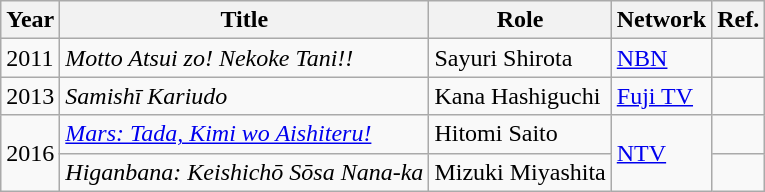<table class="wikitable">
<tr>
<th>Year</th>
<th>Title</th>
<th>Role</th>
<th>Network</th>
<th>Ref.</th>
</tr>
<tr>
<td>2011</td>
<td><em>Motto Atsui zo! Nekoke Tani!!</em></td>
<td>Sayuri Shirota</td>
<td><a href='#'>NBN</a></td>
<td></td>
</tr>
<tr>
<td>2013</td>
<td><em>Samishī Kariudo</em></td>
<td>Kana Hashiguchi</td>
<td><a href='#'>Fuji TV</a></td>
<td></td>
</tr>
<tr>
<td rowspan="2">2016</td>
<td><em><a href='#'>Mars: Tada, Kimi wo Aishiteru!</a></em></td>
<td>Hitomi Saito</td>
<td rowspan="2"><a href='#'>NTV</a></td>
<td></td>
</tr>
<tr>
<td><em>Higanbana: Keishichō Sōsa Nana-ka</em></td>
<td>Mizuki Miyashita</td>
<td></td>
</tr>
</table>
